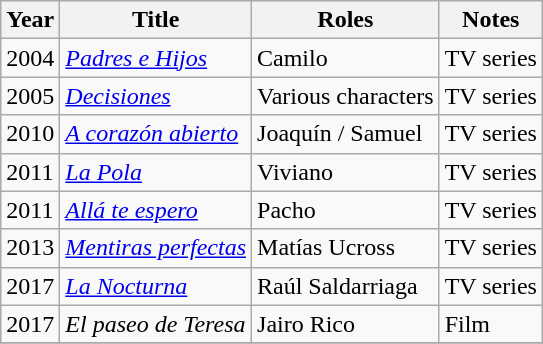<table class="wikitable sortable">
<tr>
<th>Year</th>
<th>Title</th>
<th>Roles</th>
<th>Notes</th>
</tr>
<tr>
<td>2004</td>
<td><em><a href='#'>Padres e Hijos</a></em></td>
<td>Camilo</td>
<td>TV series</td>
</tr>
<tr>
<td>2005</td>
<td><em><a href='#'>Decisiones</a></em></td>
<td>Various characters</td>
<td>TV series</td>
</tr>
<tr>
<td>2010</td>
<td><em><a href='#'>A corazón abierto</a></em></td>
<td>Joaquín / Samuel</td>
<td>TV series</td>
</tr>
<tr>
<td>2011</td>
<td><em><a href='#'>La Pola</a></em></td>
<td>Viviano</td>
<td>TV series</td>
</tr>
<tr>
<td>2011</td>
<td><em><a href='#'>Allá te espero</a></em></td>
<td>Pacho</td>
<td>TV series</td>
</tr>
<tr>
<td>2013</td>
<td><em><a href='#'>Mentiras perfectas</a></em></td>
<td>Matías Ucross</td>
<td>TV series</td>
</tr>
<tr>
<td>2017</td>
<td><em><a href='#'>La Nocturna</a></em></td>
<td>Raúl Saldarriaga</td>
<td>TV series</td>
</tr>
<tr>
<td>2017</td>
<td><em>El paseo de Teresa</em></td>
<td>Jairo Rico</td>
<td>Film</td>
</tr>
<tr>
</tr>
</table>
